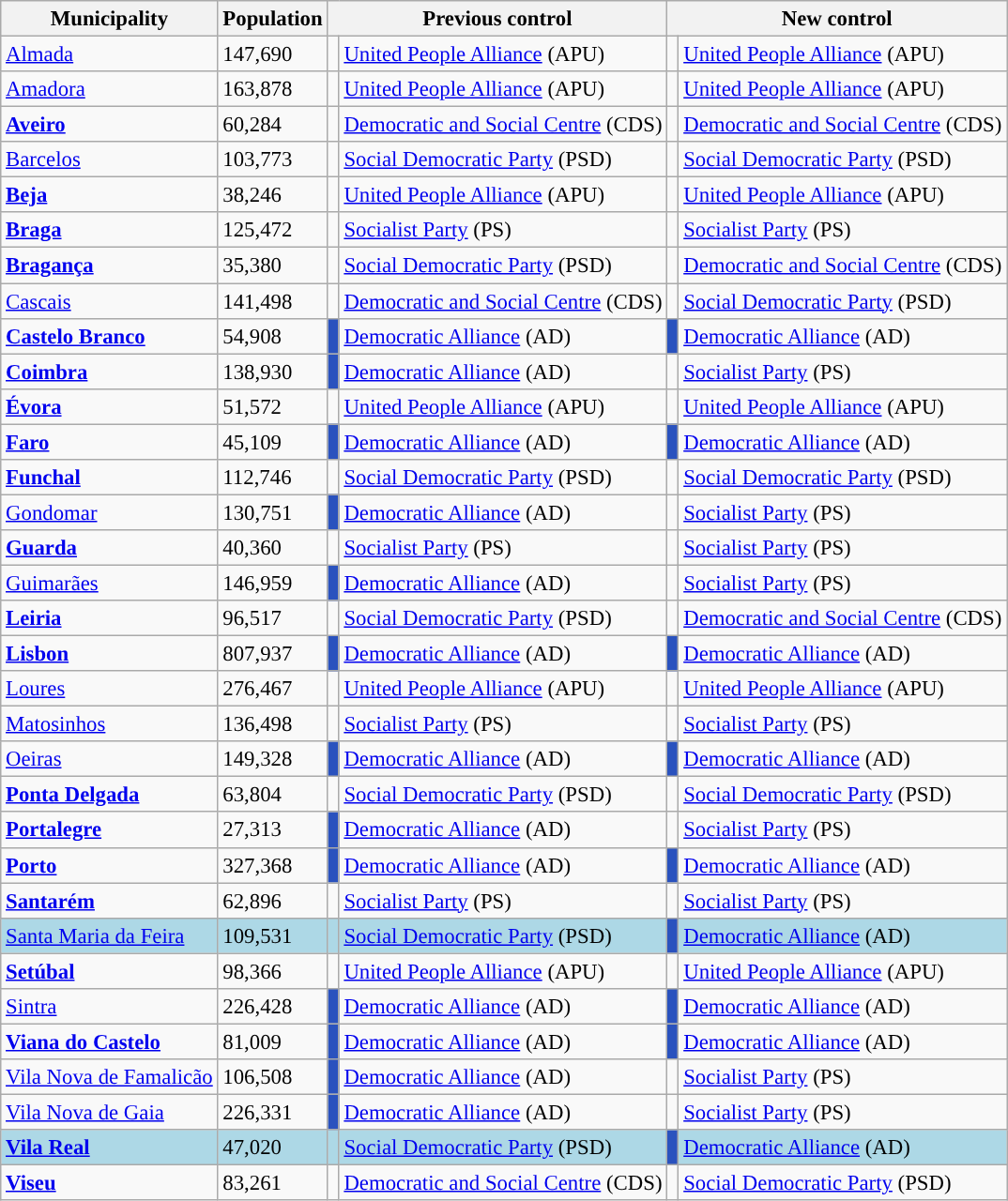<table class="wikitable sortable" style="font-size:95%;">
<tr>
<th>Municipality</th>
<th>Population</th>
<th colspan="2" style="width:200px;">Previous control</th>
<th colspan="2" style="width:200px;">New control</th>
</tr>
<tr>
<td><a href='#'>Almada</a></td>
<td>147,690</td>
<td width="1" style="color:inherit;background:"></td>
<td><a href='#'>United People Alliance</a> (APU)</td>
<td width="1" style="color:inherit;background:"></td>
<td><a href='#'>United People Alliance</a> (APU)</td>
</tr>
<tr>
<td><a href='#'>Amadora</a></td>
<td>163,878</td>
<td width="1" style="color:inherit;background:"></td>
<td><a href='#'>United People Alliance</a> (APU)</td>
<td width="1" style="color:inherit;background:"></td>
<td><a href='#'>United People Alliance</a> (APU)</td>
</tr>
<tr>
<td><a href='#'><strong>Aveiro</strong></a></td>
<td>60,284</td>
<td width="1" style="color:inherit;background:"></td>
<td><a href='#'>Democratic and Social Centre</a> (CDS)</td>
<td width="1" style="color:inherit;background:"></td>
<td><a href='#'>Democratic and Social Centre</a> (CDS)</td>
</tr>
<tr>
<td><a href='#'>Barcelos</a></td>
<td>103,773</td>
<td width="1" style="color:inherit;background:"></td>
<td><a href='#'>Social Democratic Party</a> (PSD)</td>
<td width="1" style="color:inherit;background:"></td>
<td><a href='#'>Social Democratic Party</a> (PSD)</td>
</tr>
<tr>
<td><a href='#'><strong>Beja</strong></a></td>
<td>38,246</td>
<td width="1" style="color:inherit;background:"></td>
<td><a href='#'>United People Alliance</a> (APU)</td>
<td width="1" style="color:inherit;background:"></td>
<td><a href='#'>United People Alliance</a> (APU)</td>
</tr>
<tr>
<td><strong><a href='#'>Braga</a></strong></td>
<td>125,472</td>
<td width="1" style="color:inherit;background:"></td>
<td><a href='#'>Socialist Party</a> (PS)</td>
<td width="1" style="color:inherit;background:"></td>
<td><a href='#'>Socialist Party</a> (PS)</td>
</tr>
<tr>
<td><a href='#'><strong>Bragança</strong></a></td>
<td>35,380</td>
<td width="1" style="color:inherit;background:"></td>
<td><a href='#'>Social Democratic Party</a> (PSD)</td>
<td width="1" style="color:inherit;background:"></td>
<td><a href='#'>Democratic and Social Centre</a> (CDS)</td>
</tr>
<tr>
<td><a href='#'>Cascais</a></td>
<td>141,498</td>
<td width="1" style="color:inherit;background:"></td>
<td><a href='#'>Democratic and Social Centre</a> (CDS)</td>
<td width="1" style="color:inherit;background:"></td>
<td><a href='#'>Social Democratic Party</a> (PSD)</td>
</tr>
<tr>
<td><a href='#'><strong>Castelo Branco</strong></a></td>
<td>54,908</td>
<td width="1" style="color:inherit;background:#2A52BE"></td>
<td><a href='#'>Democratic Alliance</a> (AD)</td>
<td width="1" style="color:inherit;background:#2A52BE"></td>
<td><a href='#'>Democratic Alliance</a> (AD)</td>
</tr>
<tr>
<td><strong><a href='#'>Coimbra</a></strong></td>
<td>138,930</td>
<td width="1" style="color:inherit;background:#2A52BE"></td>
<td><a href='#'>Democratic Alliance</a> (AD)</td>
<td width="1" style="color:inherit;background:"></td>
<td><a href='#'>Socialist Party</a> (PS)</td>
</tr>
<tr>
<td><strong><a href='#'>Évora</a></strong></td>
<td>51,572</td>
<td width="1" style="color:inherit;background:"></td>
<td><a href='#'>United People Alliance</a> (APU)</td>
<td width="1" style="color:inherit;background:"></td>
<td><a href='#'>United People Alliance</a> (APU)</td>
</tr>
<tr>
<td><a href='#'><strong>Faro</strong></a></td>
<td>45,109</td>
<td width="1" style="color:inherit;background:#2A52BE"></td>
<td><a href='#'>Democratic Alliance</a> (AD)</td>
<td width="1" style="color:inherit;background:#2A52BE"></td>
<td><a href='#'>Democratic Alliance</a> (AD)</td>
</tr>
<tr>
<td><strong><a href='#'>Funchal</a></strong></td>
<td>112,746</td>
<td width="1" style="color:inherit;background:"></td>
<td><a href='#'>Social Democratic Party</a> (PSD)</td>
<td width="1" style="color:inherit;background:"></td>
<td><a href='#'>Social Democratic Party</a> (PSD)</td>
</tr>
<tr>
<td><a href='#'>Gondomar</a></td>
<td>130,751</td>
<td width="1" style="color:inherit;background:#2A52BE"></td>
<td><a href='#'>Democratic Alliance</a> (AD)</td>
<td width="1" style="color:inherit;background:"></td>
<td><a href='#'>Socialist Party</a> (PS)</td>
</tr>
<tr>
<td><a href='#'><strong>Guarda</strong></a></td>
<td>40,360</td>
<td width="1" style="color:inherit;background:"></td>
<td><a href='#'>Socialist Party</a> (PS)</td>
<td width="1" style="color:inherit;background:"></td>
<td><a href='#'>Socialist Party</a> (PS)</td>
</tr>
<tr>
<td><a href='#'>Guimarães</a></td>
<td>146,959</td>
<td width="1" style="color:inherit;background:#2A52BE"></td>
<td><a href='#'>Democratic Alliance</a> (AD)</td>
<td width="1" style="color:inherit;background:"></td>
<td><a href='#'>Socialist Party</a> (PS)</td>
</tr>
<tr>
<td><strong><a href='#'>Leiria</a></strong></td>
<td>96,517</td>
<td width="1" style="color:inherit;background:"></td>
<td><a href='#'>Social Democratic Party</a> (PSD)</td>
<td width="1" style="color:inherit;background:"></td>
<td><a href='#'>Democratic and Social Centre</a> (CDS)</td>
</tr>
<tr>
<td><strong><a href='#'>Lisbon</a></strong></td>
<td>807,937</td>
<td width="1" style="color:inherit;background:#2A52BE"></td>
<td><a href='#'>Democratic Alliance</a> (AD)</td>
<td width="1" style="color:inherit;background:#2A52BE"></td>
<td><a href='#'>Democratic Alliance</a> (AD)</td>
</tr>
<tr>
<td><a href='#'>Loures</a></td>
<td>276,467</td>
<td width="1" style="color:inherit;background:"></td>
<td><a href='#'>United People Alliance</a> (APU)</td>
<td width="1" style="color:inherit;background:"></td>
<td><a href='#'>United People Alliance</a> (APU)</td>
</tr>
<tr>
<td><a href='#'>Matosinhos</a></td>
<td>136,498</td>
<td width="1" style="color:inherit;background:"></td>
<td><a href='#'>Socialist Party</a> (PS)</td>
<td width="1" style="color:inherit;background:"></td>
<td><a href='#'>Socialist Party</a> (PS)</td>
</tr>
<tr>
<td><a href='#'>Oeiras</a></td>
<td>149,328</td>
<td width="1" style="color:inherit;background:#2A52BE"></td>
<td><a href='#'>Democratic Alliance</a> (AD)</td>
<td width="1" style="color:inherit;background:#2A52BE"></td>
<td><a href='#'>Democratic Alliance</a> (AD)</td>
</tr>
<tr>
<td><strong><a href='#'>Ponta Delgada</a></strong></td>
<td>63,804</td>
<td width="1" style="color:inherit;background:"></td>
<td><a href='#'>Social Democratic Party</a> (PSD)</td>
<td width="1" style="color:inherit;background:"></td>
<td><a href='#'>Social Democratic Party</a> (PSD)</td>
</tr>
<tr>
<td><a href='#'><strong>Portalegre</strong></a></td>
<td>27,313</td>
<td width="1" style="color:inherit;background:#2A52BE"></td>
<td><a href='#'>Democratic Alliance</a> (AD)</td>
<td width="1" style="color:inherit;background:"></td>
<td><a href='#'>Socialist Party</a> (PS)</td>
</tr>
<tr>
<td><strong><a href='#'>Porto</a></strong></td>
<td>327,368</td>
<td width="1" style="color:inherit;background:#2A52BE"></td>
<td><a href='#'>Democratic Alliance</a> (AD)</td>
<td width="1" style="color:inherit;background:#2A52BE"></td>
<td><a href='#'>Democratic Alliance</a> (AD)</td>
</tr>
<tr>
<td><a href='#'><strong>Santarém</strong></a></td>
<td>62,896</td>
<td width="1" style="color:inherit;background:"></td>
<td><a href='#'>Socialist Party</a> (PS)</td>
<td width="1" style="color:inherit;background:"></td>
<td><a href='#'>Socialist Party</a> (PS)</td>
</tr>
<tr style="background-color:lightblue">
<td><a href='#'>Santa Maria da Feira</a></td>
<td>109,531</td>
<td width="1" style="color:inherit;background:"></td>
<td><a href='#'>Social Democratic Party</a> (PSD)</td>
<td width="1" style="color:inherit;background:#2A52BE"></td>
<td><a href='#'>Democratic Alliance</a> (AD)</td>
</tr>
<tr>
<td><strong><a href='#'>Setúbal</a></strong></td>
<td>98,366</td>
<td width="1" style="color:inherit;background:"></td>
<td><a href='#'>United People Alliance</a> (APU)</td>
<td width="1" style="color:inherit;background:"></td>
<td><a href='#'>United People Alliance</a> (APU)</td>
</tr>
<tr>
<td><a href='#'>Sintra</a></td>
<td>226,428</td>
<td width="1" style="color:inherit;background:#2A52BE"></td>
<td><a href='#'>Democratic Alliance</a> (AD)</td>
<td width="1" style="color:inherit;background:#2A52BE"></td>
<td><a href='#'>Democratic Alliance</a> (AD)</td>
</tr>
<tr>
<td><strong><a href='#'>Viana do Castelo</a></strong></td>
<td>81,009</td>
<td width="1" style="color:inherit;background:#2A52BE"></td>
<td><a href='#'>Democratic Alliance</a> (AD)</td>
<td width="1" style="color:inherit;background:#2A52BE"></td>
<td><a href='#'>Democratic Alliance</a> (AD)</td>
</tr>
<tr>
<td><a href='#'>Vila Nova de Famalicão</a></td>
<td>106,508</td>
<td width="1" style="color:inherit;background:#2A52BE"></td>
<td><a href='#'>Democratic Alliance</a> (AD)</td>
<td width="1" style="color:inherit;background:"></td>
<td><a href='#'>Socialist Party</a> (PS)</td>
</tr>
<tr>
<td><a href='#'>Vila Nova de Gaia</a></td>
<td>226,331</td>
<td width="1" style="color:inherit;background:#2A52BE"></td>
<td><a href='#'>Democratic Alliance</a> (AD)</td>
<td width="1" style="color:inherit;background:"></td>
<td><a href='#'>Socialist Party</a> (PS)</td>
</tr>
<tr style="background-color:lightblue">
<td><strong><a href='#'>Vila Real</a></strong></td>
<td>47,020</td>
<td width="1" style="color:inherit;background:"></td>
<td><a href='#'>Social Democratic Party</a> (PSD)</td>
<td width="1" style="color:inherit;background:#2A52BE"></td>
<td><a href='#'>Democratic Alliance</a> (AD)</td>
</tr>
<tr>
<td><strong><a href='#'>Viseu</a></strong></td>
<td>83,261</td>
<td width="1" style="color:inherit;background:"></td>
<td><a href='#'>Democratic and Social Centre</a> (CDS)</td>
<td width="1" style="color:inherit;background:"></td>
<td><a href='#'>Social Democratic Party</a> (PSD)</td>
</tr>
</table>
